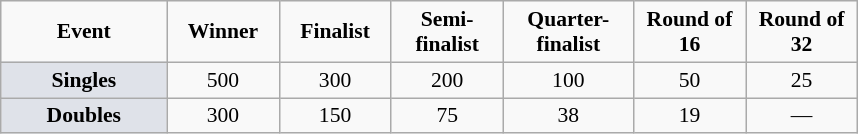<table class="wikitable" style="font-size:90%; text-align:center">
<tr>
<td width="104px"><strong>Event</strong></td>
<td width="68px"><strong>Winner</strong></td>
<td width="68px"><strong>Finalist</strong></td>
<td width="68px"><strong>Semi-finalist</strong></td>
<td width="80px"><strong>Quarter-finalist</strong></td>
<td width="68px"><strong>Round of 16</strong></td>
<td width="68px"><strong>Round of 32</strong></td>
</tr>
<tr>
<td bgcolor="#dfe2e9"><strong>Singles</strong></td>
<td>500</td>
<td>300</td>
<td>200</td>
<td>100</td>
<td>50</td>
<td>25</td>
</tr>
<tr>
<td bgcolor="#dfe2e9"><strong>Doubles</strong></td>
<td>300</td>
<td>150</td>
<td>75</td>
<td>38</td>
<td>19</td>
<td>—</td>
</tr>
</table>
